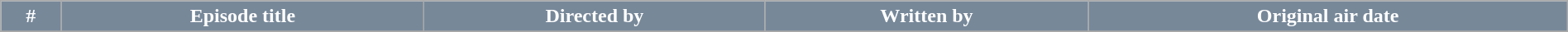<table class="wikitable plainrowheaders" style="margin: auto; width: 100%">
<tr>
<th style="background:#778899; color:#fff;">#</th>
<th style="background:#778899; color:#fff;">Episode title</th>
<th style="background:#778899; color:#fff;">Directed by</th>
<th style="background:#778899; color:#fff;">Written by</th>
<th style="background:#778899; color:#fff;">Original air date</th>
</tr>
<tr>
</tr>
</table>
